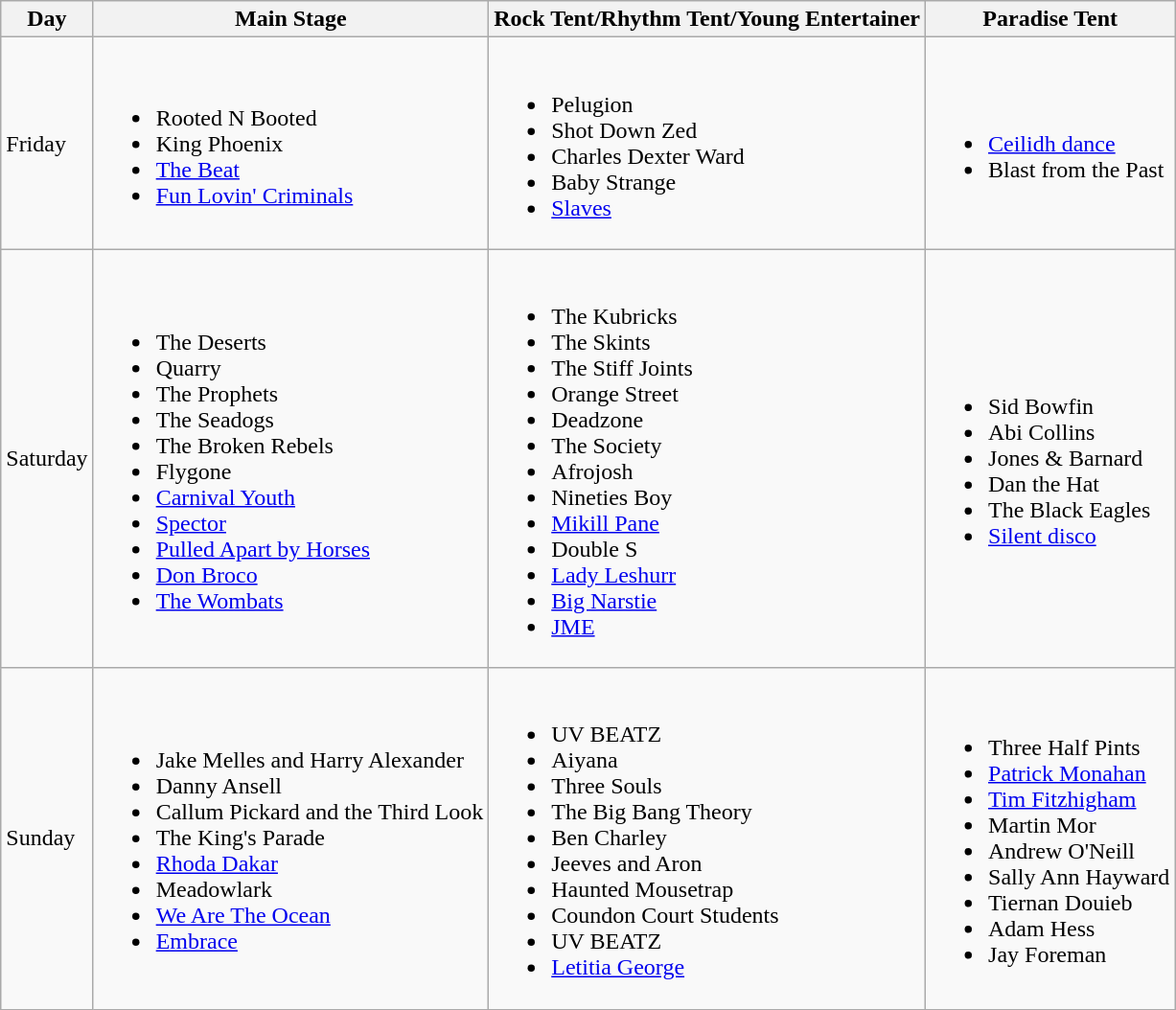<table class="wikitable">
<tr>
<th>Day</th>
<th>Main Stage</th>
<th>Rock Tent/Rhythm Tent/Young Entertainer</th>
<th>Paradise Tent</th>
</tr>
<tr>
<td>Friday</td>
<td><br><ul><li>Rooted N Booted</li><li>King Phoenix</li><li><a href='#'>The Beat</a></li><li><a href='#'>Fun Lovin' Criminals</a></li></ul></td>
<td><br><ul><li>Pelugion</li><li>Shot Down Zed</li><li>Charles Dexter Ward</li><li>Baby Strange</li><li><a href='#'>Slaves</a></li></ul></td>
<td><br><ul><li><a href='#'>Ceilidh dance</a></li><li>Blast from the Past</li></ul></td>
</tr>
<tr>
<td>Saturday</td>
<td><br><ul><li>The Deserts</li><li>Quarry</li><li>The Prophets</li><li>The Seadogs</li><li>The Broken Rebels</li><li>Flygone</li><li><a href='#'>Carnival Youth</a></li><li><a href='#'>Spector</a></li><li><a href='#'>Pulled Apart by Horses</a></li><li><a href='#'>Don Broco</a></li><li><a href='#'>The Wombats</a></li></ul></td>
<td><br><ul><li>The Kubricks</li><li>The Skints</li><li>The Stiff Joints</li><li>Orange Street</li><li>Deadzone</li><li>The Society</li><li>Afrojosh</li><li>Nineties Boy</li><li><a href='#'>Mikill Pane</a></li><li>Double S</li><li><a href='#'>Lady Leshurr</a></li><li><a href='#'>Big Narstie</a></li><li><a href='#'>JME</a></li></ul></td>
<td><br><ul><li>Sid Bowfin</li><li>Abi Collins</li><li>Jones & Barnard</li><li>Dan the Hat</li><li>The Black Eagles</li><li><a href='#'>Silent disco</a></li></ul></td>
</tr>
<tr>
<td>Sunday</td>
<td><br><ul><li>Jake Melles and Harry Alexander</li><li>Danny Ansell</li><li>Callum Pickard and the Third Look</li><li>The King's Parade</li><li><a href='#'>Rhoda Dakar</a></li><li>Meadowlark</li><li><a href='#'>We Are The Ocean</a></li><li><a href='#'>Embrace</a></li></ul></td>
<td><br><ul><li>UV BEATZ</li><li>Aiyana</li><li>Three Souls</li><li>The Big Bang Theory</li><li>Ben Charley</li><li>Jeeves and Aron</li><li>Haunted Mousetrap</li><li>Coundon Court Students</li><li>UV BEATZ</li><li><a href='#'>Letitia George</a></li></ul></td>
<td><br><ul><li>Three Half Pints</li><li><a href='#'>Patrick Monahan</a></li><li><a href='#'>Tim Fitzhigham</a></li><li>Martin Mor</li><li>Andrew O'Neill</li><li>Sally Ann Hayward</li><li>Tiernan Douieb</li><li>Adam Hess</li><li>Jay Foreman</li></ul></td>
</tr>
</table>
